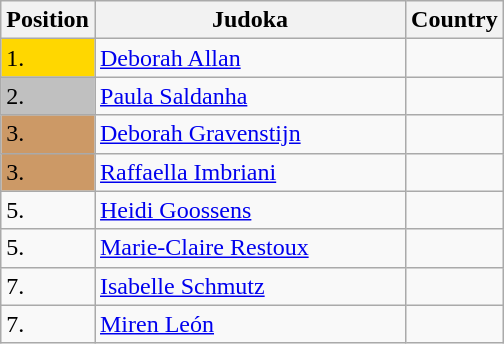<table class=wikitable>
<tr>
<th width=10>Position</th>
<th width=200>Judoka</th>
<th width=10>Country</th>
</tr>
<tr>
<td bgcolor=gold>1.</td>
<td><a href='#'>Deborah Allan</a></td>
<td></td>
</tr>
<tr>
<td bgcolor="silver">2.</td>
<td><a href='#'>Paula Saldanha</a></td>
<td></td>
</tr>
<tr>
<td bgcolor="CC9966">3.</td>
<td><a href='#'>Deborah Gravenstijn</a></td>
<td></td>
</tr>
<tr>
<td bgcolor="CC9966">3.</td>
<td><a href='#'>Raffaella Imbriani</a></td>
<td></td>
</tr>
<tr>
<td>5.</td>
<td><a href='#'>Heidi Goossens</a></td>
<td></td>
</tr>
<tr>
<td>5.</td>
<td><a href='#'>Marie-Claire Restoux</a></td>
<td></td>
</tr>
<tr>
<td>7.</td>
<td><a href='#'>Isabelle Schmutz</a></td>
<td></td>
</tr>
<tr>
<td>7.</td>
<td><a href='#'>Miren León</a></td>
<td></td>
</tr>
</table>
